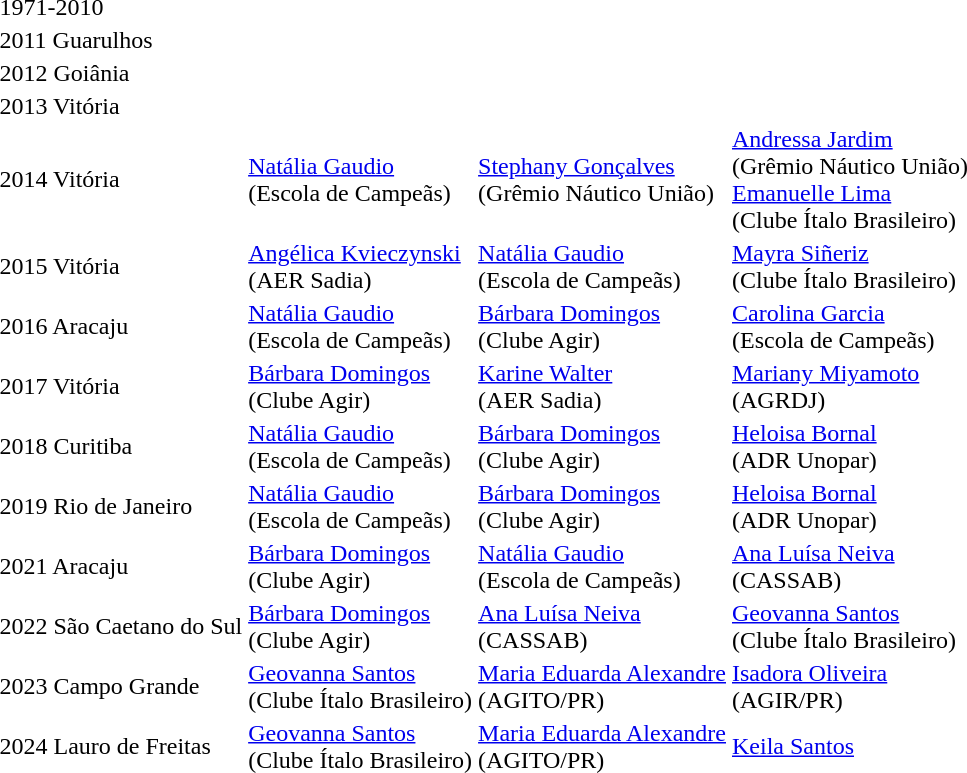<table>
<tr>
<td>1971-2010</td>
<td></td>
<td></td>
<td></td>
</tr>
<tr>
<td>2011 Guarulhos</td>
<td></td>
<td></td>
<td></td>
</tr>
<tr>
<td>2012 Goiânia</td>
<td></td>
<td></td>
<td></td>
</tr>
<tr>
<td>2013 Vitória</td>
<td></td>
<td></td>
<td></td>
</tr>
<tr>
<td>2014 Vitória</td>
<td><a href='#'>Natália Gaudio</a><br>(Escola de Campeãs)</td>
<td><a href='#'>Stephany Gonçalves</a><br>(Grêmio Náutico União)</td>
<td><a href='#'>Andressa Jardim</a><br>(Grêmio Náutico União)<br><a href='#'>Emanuelle Lima</a><br>(Clube Ítalo Brasileiro)</td>
</tr>
<tr>
<td>2015 Vitória</td>
<td><a href='#'>Angélica Kvieczynski</a><br>(AER Sadia)</td>
<td><a href='#'>Natália Gaudio</a><br>(Escola de Campeãs)</td>
<td><a href='#'>Mayra Siñeriz</a><br>(Clube Ítalo Brasileiro)</td>
</tr>
<tr>
<td>2016 Aracaju</td>
<td><a href='#'>Natália Gaudio</a><br>(Escola de Campeãs)</td>
<td><a href='#'>Bárbara Domingos</a><br>(Clube Agir)</td>
<td><a href='#'>Carolina Garcia</a><br>(Escola de Campeãs)</td>
</tr>
<tr>
<td>2017 Vitória</td>
<td><a href='#'>Bárbara Domingos</a><br>(Clube Agir)</td>
<td><a href='#'>Karine Walter</a><br>(AER Sadia)</td>
<td><a href='#'>Mariany Miyamoto</a><br>(AGRDJ)</td>
</tr>
<tr>
<td>2018 Curitiba</td>
<td><a href='#'>Natália Gaudio</a><br>(Escola de Campeãs)</td>
<td><a href='#'>Bárbara Domingos</a><br>(Clube Agir)</td>
<td><a href='#'>Heloisa Bornal</a><br>(ADR Unopar)</td>
</tr>
<tr>
<td>2019 Rio de Janeiro</td>
<td><a href='#'>Natália Gaudio</a><br>(Escola de Campeãs)</td>
<td><a href='#'>Bárbara Domingos</a><br>(Clube Agir)</td>
<td><a href='#'>Heloisa Bornal</a><br>(ADR Unopar)</td>
</tr>
<tr>
<td>2021 Aracaju</td>
<td><a href='#'>Bárbara Domingos</a><br>(Clube Agir)</td>
<td><a href='#'>Natália Gaudio</a><br>(Escola de Campeãs)</td>
<td><a href='#'>Ana Luísa Neiva</a><br>(CASSAB)</td>
</tr>
<tr>
<td>2022 São Caetano do Sul</td>
<td><a href='#'>Bárbara Domingos</a><br>(Clube Agir)</td>
<td><a href='#'>Ana Luísa Neiva</a><br>(CASSAB)</td>
<td><a href='#'>Geovanna Santos</a><br>(Clube Ítalo Brasileiro)</td>
</tr>
<tr>
<td>2023 Campo Grande</td>
<td><a href='#'>Geovanna Santos</a><br>(Clube Ítalo Brasileiro)</td>
<td><a href='#'>Maria Eduarda Alexandre</a><br> (AGITO/PR)</td>
<td><a href='#'>Isadora Oliveira</a><br> (AGIR/PR)</td>
</tr>
<tr>
<td>2024 Lauro de Freitas</td>
<td><a href='#'>Geovanna Santos</a><br>(Clube Ítalo Brasileiro)</td>
<td><a href='#'>Maria Eduarda Alexandre</a><br> (AGITO/PR)</td>
<td><a href='#'>Keila Santos</a></td>
</tr>
<tr>
</tr>
</table>
